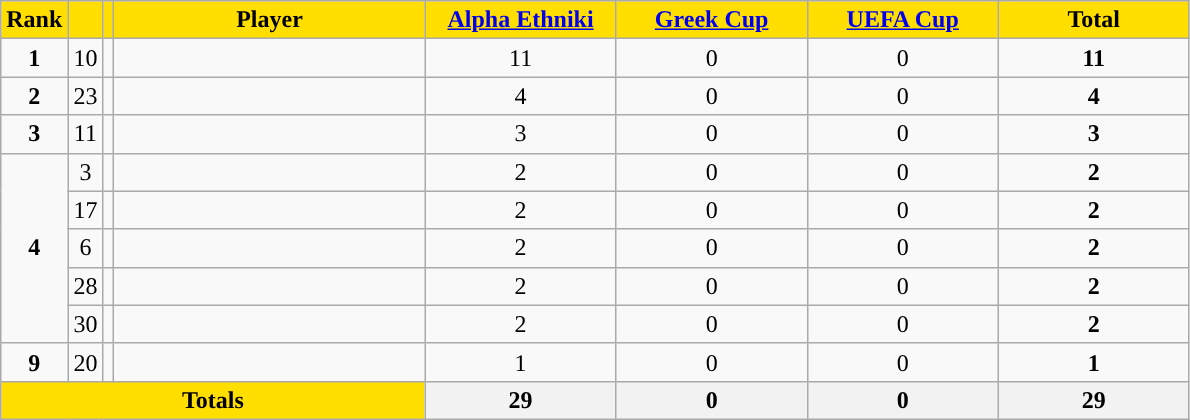<table class="wikitable sortable" style="text-align: center">
<tr>
<th style="background:#FFDE00">Rank</th>
<th style="background:#FFDE00"></th>
<th style="background:#FFDE00"></th>
<th width=200 style="background:#FFDE00">Player</th>
<th width=120 style="background:#FFDE00"><a href='#'>Alpha Ethniki</a></th>
<th width=120 style="background:#FFDE00"><a href='#'>Greek Cup</a></th>
<th width=120 style="background:#FFDE00"><a href='#'>UEFA Cup</a></th>
<th width=120 style="background:#FFDE00">Total</th>
</tr>
<tr>
<td><strong>1</strong></td>
<td>10</td>
<td></td>
<td align=left></td>
<td>11</td>
<td>0</td>
<td>0</td>
<td><strong>11</strong></td>
</tr>
<tr>
<td><strong>2</strong></td>
<td>23</td>
<td></td>
<td align=left></td>
<td>4</td>
<td>0</td>
<td>0</td>
<td><strong>4</strong></td>
</tr>
<tr>
<td><strong>3</strong></td>
<td>11</td>
<td></td>
<td align=left></td>
<td>3</td>
<td>0</td>
<td>0</td>
<td><strong>3</strong></td>
</tr>
<tr>
<td rowspan=5><strong>4</strong></td>
<td>3</td>
<td></td>
<td align=left></td>
<td>2</td>
<td>0</td>
<td>0</td>
<td><strong>2</strong></td>
</tr>
<tr>
<td>17</td>
<td></td>
<td align=left></td>
<td>2</td>
<td>0</td>
<td>0</td>
<td><strong>2</strong></td>
</tr>
<tr>
<td>6</td>
<td></td>
<td align=left></td>
<td>2</td>
<td>0</td>
<td>0</td>
<td><strong>2</strong></td>
</tr>
<tr>
<td>28</td>
<td></td>
<td align=left></td>
<td>2</td>
<td>0</td>
<td>0</td>
<td><strong>2</strong></td>
</tr>
<tr>
<td>30</td>
<td></td>
<td align=left></td>
<td>2</td>
<td>0</td>
<td>0</td>
<td><strong>2</strong></td>
</tr>
<tr>
<td><strong>9</strong></td>
<td>20</td>
<td></td>
<td align=left></td>
<td>1</td>
<td>0</td>
<td>0</td>
<td><strong>1</strong></td>
</tr>
<tr class="sortbottom">
<th colspan=4 style="background:#FFDE00"><strong>Totals</strong></th>
<th><strong>29</strong></th>
<th><strong> 0</strong></th>
<th><strong> 0</strong></th>
<th><strong>29</strong></th>
</tr>
</table>
